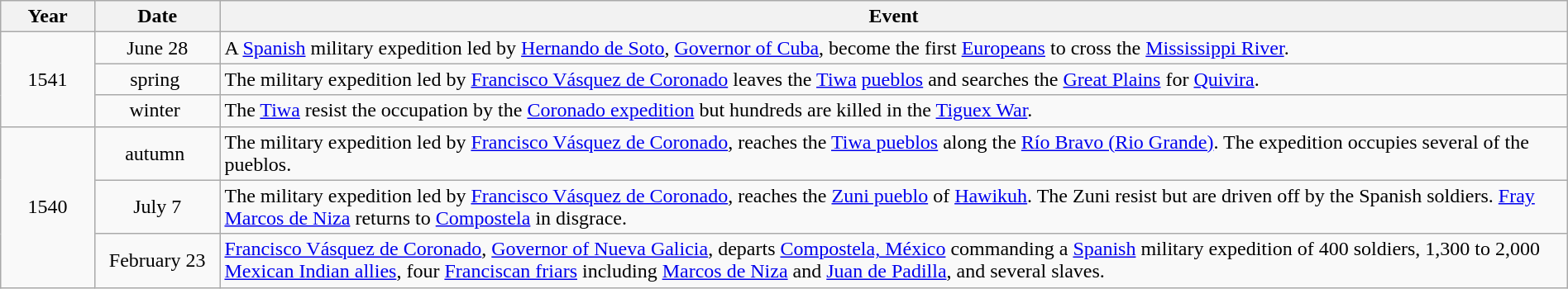<table class="wikitable" style="width:100%;">
<tr>
<th style="width:6%">Year</th>
<th style="width:8%">Date</th>
<th style="width:86%">Event</th>
</tr>
<tr>
<td align=center rowspan=3>1541</td>
<td align=center>June 28</td>
<td>A <a href='#'>Spanish</a> military expedition led by <a href='#'>Hernando de Soto</a>, <a href='#'>Governor of Cuba</a>, become the first <a href='#'>Europeans</a> to cross the <a href='#'>Mississippi River</a>.</td>
</tr>
<tr>
<td align=center>spring </td>
<td>The military expedition led by <a href='#'>Francisco Vásquez de Coronado</a> leaves the <a href='#'>Tiwa</a> <a href='#'>pueblos</a> and searches the <a href='#'>Great Plains</a> for <a href='#'>Quivira</a>.</td>
</tr>
<tr>
<td align=center>winter </td>
<td>The <a href='#'>Tiwa</a> resist the occupation by the <a href='#'>Coronado expedition</a> but hundreds are killed in the <a href='#'>Tiguex War</a>.</td>
</tr>
<tr>
<td align=center rowspan=3>1540</td>
<td align=center>autumn </td>
<td>The military expedition led by <a href='#'>Francisco Vásquez de Coronado</a>, reaches the <a href='#'>Tiwa pueblos</a> along the <a href='#'>Río Bravo (Rio Grande)</a>. The expedition occupies several of the pueblos.</td>
</tr>
<tr>
<td align=center>July 7</td>
<td>The military expedition led by <a href='#'>Francisco Vásquez de Coronado</a>, reaches the <a href='#'>Zuni pueblo</a> of <a href='#'>Hawikuh</a>. The Zuni resist but are driven off by the Spanish soldiers. <a href='#'>Fray Marcos de Niza</a> returns to <a href='#'>Compostela</a> in disgrace.</td>
</tr>
<tr>
<td align=center>February 23</td>
<td><a href='#'>Francisco Vásquez de Coronado</a>, <a href='#'>Governor of Nueva Galicia</a>, departs <a href='#'>Compostela, México</a> commanding a <a href='#'>Spanish</a> military expedition of 400 soldiers, 1,300 to 2,000 <a href='#'>Mexican Indian allies</a>, four <a href='#'>Franciscan friars</a> including <a href='#'>Marcos de Niza</a> and <a href='#'>Juan de Padilla</a>, and several slaves.</td>
</tr>
</table>
